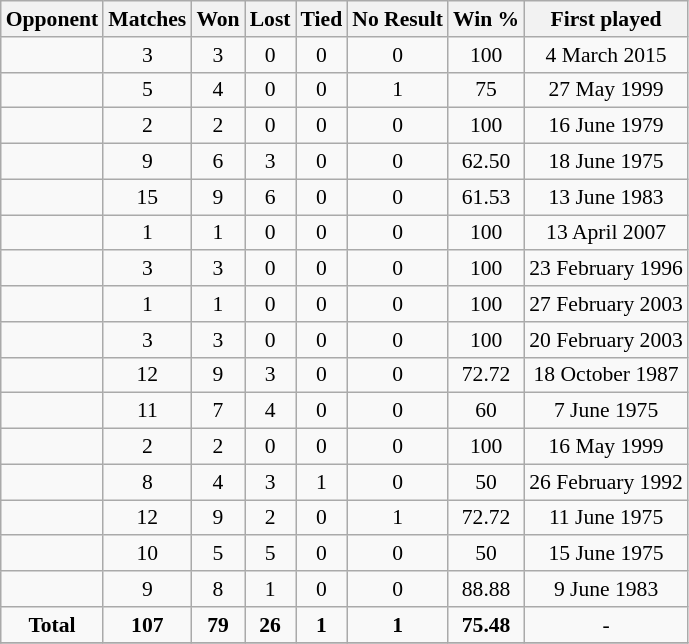<table class="wikitable" style="text-align:center; font-size:90%;">
<tr>
<th>Opponent</th>
<th>Matches</th>
<th>Won</th>
<th>Lost</th>
<th>Tied</th>
<th>No Result</th>
<th>Win %</th>
<th>First played</th>
</tr>
<tr>
<td align="left"></td>
<td>3</td>
<td>3</td>
<td>0</td>
<td>0</td>
<td>0</td>
<td>100</td>
<td>4 March 2015</td>
</tr>
<tr>
<td align="left"></td>
<td>5</td>
<td>4</td>
<td>0</td>
<td>0</td>
<td>1</td>
<td>75</td>
<td>27 May 1999</td>
</tr>
<tr>
<td align="left"></td>
<td>2</td>
<td>2</td>
<td>0</td>
<td>0</td>
<td>0</td>
<td>100</td>
<td>16 June 1979</td>
</tr>
<tr>
<td align="left"></td>
<td>9</td>
<td>6</td>
<td>3</td>
<td>0</td>
<td>0</td>
<td>62.50</td>
<td>18 June 1975</td>
</tr>
<tr>
<td align="left"></td>
<td>15</td>
<td>9</td>
<td>6</td>
<td>0</td>
<td>0</td>
<td>61.53</td>
<td>13 June 1983</td>
</tr>
<tr>
<td align="left"></td>
<td>1</td>
<td>1</td>
<td>0</td>
<td>0</td>
<td>0</td>
<td>100</td>
<td>13 April 2007</td>
</tr>
<tr>
<td align="left"></td>
<td>3</td>
<td>3</td>
<td>0</td>
<td>0</td>
<td>0</td>
<td>100</td>
<td>23 February 1996</td>
</tr>
<tr>
<td align="left"></td>
<td>1</td>
<td>1</td>
<td>0</td>
<td>0</td>
<td>0</td>
<td>100</td>
<td>27 February 2003</td>
</tr>
<tr>
<td align="left"></td>
<td>3</td>
<td>3</td>
<td>0</td>
<td>0</td>
<td>0</td>
<td>100</td>
<td>20 February 2003</td>
</tr>
<tr>
<td align="left"></td>
<td>12</td>
<td>9</td>
<td>3</td>
<td>0</td>
<td>0</td>
<td>72.72</td>
<td>18 October 1987</td>
</tr>
<tr>
<td align="left"></td>
<td>11</td>
<td>7</td>
<td>4</td>
<td>0</td>
<td>0</td>
<td>60</td>
<td>7 June 1975</td>
</tr>
<tr>
<td align="left"></td>
<td>2</td>
<td>2</td>
<td>0</td>
<td>0</td>
<td>0</td>
<td>100</td>
<td>16 May 1999</td>
</tr>
<tr>
<td align="left"></td>
<td>8</td>
<td>4</td>
<td>3</td>
<td>1</td>
<td>0</td>
<td>50</td>
<td>26 February 1992</td>
</tr>
<tr>
<td align="left"></td>
<td>12</td>
<td>9</td>
<td>2</td>
<td>0</td>
<td>1</td>
<td>72.72</td>
<td>11 June 1975</td>
</tr>
<tr>
<td align="left"></td>
<td>10</td>
<td>5</td>
<td>5</td>
<td>0</td>
<td>0</td>
<td>50</td>
<td>15 June 1975</td>
</tr>
<tr>
<td align="left"></td>
<td>9</td>
<td>8</td>
<td>1</td>
<td>0</td>
<td>0</td>
<td>88.88</td>
<td>9 June 1983</td>
</tr>
<tr>
<td><strong>Total</strong></td>
<td><strong>107</strong></td>
<td><strong>79</strong></td>
<td><strong>26</strong></td>
<td><strong>1</strong></td>
<td><strong>1</strong></td>
<td><strong>75.48</strong></td>
<td>-</td>
</tr>
<tr>
</tr>
</table>
